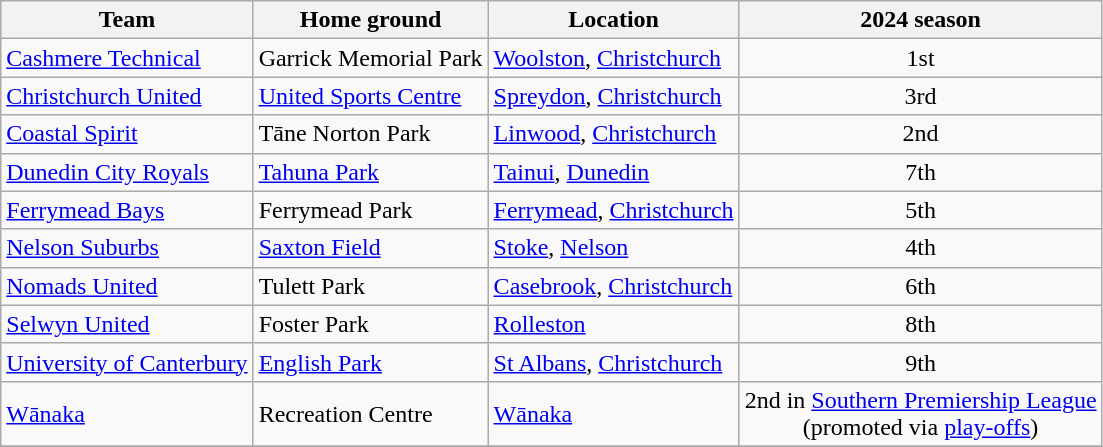<table class="wikitable sortable">
<tr>
<th>Team</th>
<th>Home ground</th>
<th>Location</th>
<th>2024 season</th>
</tr>
<tr>
<td><a href='#'>Cashmere Technical</a></td>
<td>Garrick Memorial Park</td>
<td><a href='#'>Woolston</a>, <a href='#'>Christchurch</a></td>
<td align="center">1st</td>
</tr>
<tr>
<td><a href='#'>Christchurch United</a></td>
<td><a href='#'>United Sports Centre</a></td>
<td><a href='#'>Spreydon</a>, <a href='#'>Christchurch</a></td>
<td align="center">3rd</td>
</tr>
<tr>
<td><a href='#'>Coastal Spirit</a></td>
<td>Tāne Norton Park</td>
<td><a href='#'>Linwood</a>, <a href='#'>Christchurch</a></td>
<td align="center">2nd</td>
</tr>
<tr>
<td><a href='#'>Dunedin City Royals</a></td>
<td><a href='#'>Tahuna Park</a></td>
<td><a href='#'>Tainui</a>, <a href='#'>Dunedin</a></td>
<td align="center">7th</td>
</tr>
<tr>
<td><a href='#'>Ferrymead Bays</a></td>
<td>Ferrymead Park</td>
<td><a href='#'>Ferrymead</a>, <a href='#'>Christchurch</a></td>
<td align="center">5th</td>
</tr>
<tr>
<td><a href='#'>Nelson Suburbs</a></td>
<td><a href='#'>Saxton Field</a></td>
<td><a href='#'>Stoke</a>, <a href='#'>Nelson</a></td>
<td align="center">4th</td>
</tr>
<tr>
<td><a href='#'>Nomads United</a></td>
<td>Tulett Park</td>
<td><a href='#'>Casebrook</a>, <a href='#'>Christchurch</a></td>
<td align="center">6th</td>
</tr>
<tr>
<td><a href='#'>Selwyn United</a></td>
<td>Foster Park</td>
<td><a href='#'>Rolleston</a></td>
<td align="center">8th</td>
</tr>
<tr>
<td><a href='#'>University of Canterbury</a></td>
<td><a href='#'>English Park</a></td>
<td><a href='#'>St Albans</a>, <a href='#'>Christchurch</a></td>
<td align="center">9th</td>
</tr>
<tr>
<td><a href='#'>Wānaka</a></td>
<td>Recreation Centre</td>
<td><a href='#'>Wānaka</a></td>
<td align="center">2nd in <a href='#'>Southern Premiership League</a><br>(promoted via <a href='#'>play-offs</a>)</td>
</tr>
<tr>
</tr>
</table>
